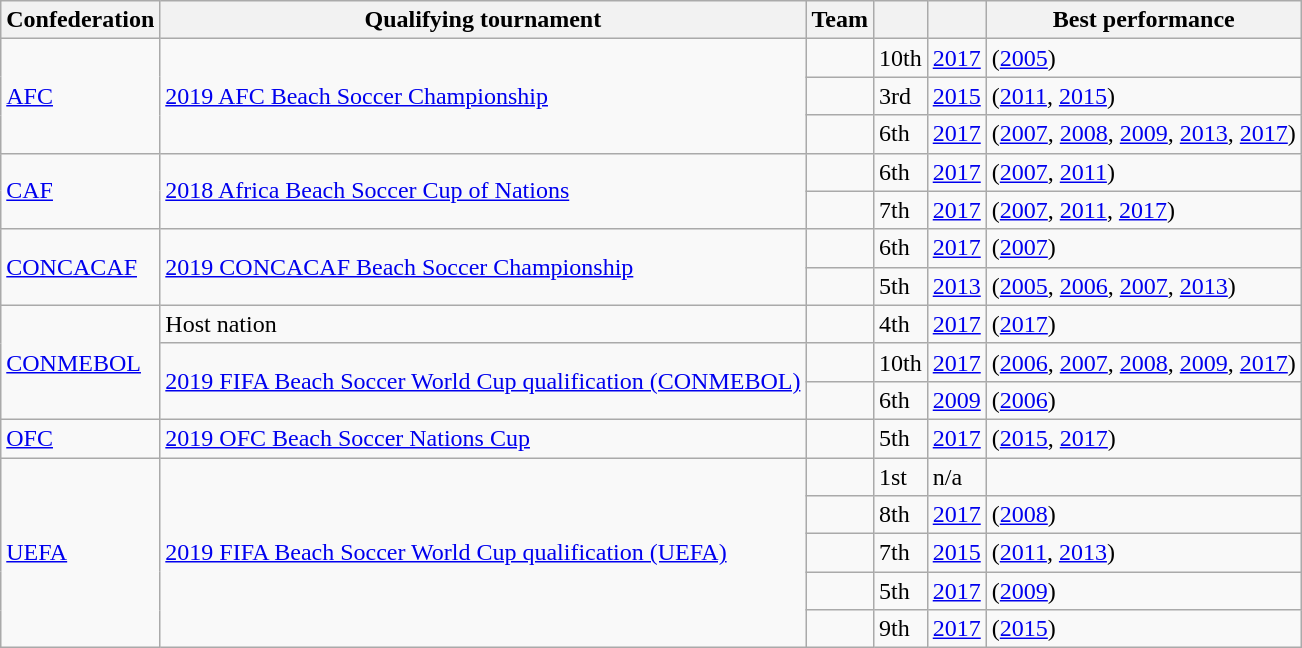<table class="wikitable sortable" style="font-size: 100%">
<tr>
<th>Confederation</th>
<th>Qualifying tournament</th>
<th>Team</th>
<th data-sort-type="number"></th>
<th></th>
<th>Best performance</th>
</tr>
<tr>
<td rowspan=3><a href='#'>AFC<br></a></td>
<td rowspan=3><a href='#'>2019 AFC Beach Soccer Championship</a></td>
<td></td>
<td>10th</td>
<td><a href='#'>2017</a></td>
<td> (<a href='#'>2005</a>)</td>
</tr>
<tr>
<td></td>
<td>3rd</td>
<td><a href='#'>2015</a></td>
<td> (<a href='#'>2011</a>, <a href='#'>2015</a>)</td>
</tr>
<tr>
<td></td>
<td>6th</td>
<td><a href='#'>2017</a></td>
<td> (<a href='#'>2007</a>, <a href='#'>2008</a>, <a href='#'>2009</a>, <a href='#'>2013</a>, <a href='#'>2017</a>)</td>
</tr>
<tr>
<td rowspan=2><a href='#'>CAF<br></a></td>
<td rowspan=2><a href='#'>2018 Africa Beach Soccer Cup of Nations</a></td>
<td></td>
<td>6th</td>
<td><a href='#'>2017</a></td>
<td> (<a href='#'>2007</a>, <a href='#'>2011</a>)</td>
</tr>
<tr>
<td></td>
<td>7th</td>
<td><a href='#'>2017</a></td>
<td> (<a href='#'>2007</a>, <a href='#'>2011</a>, <a href='#'>2017</a>)</td>
</tr>
<tr>
<td rowspan=2><a href='#'>CONCACAF<br></a></td>
<td rowspan=2><a href='#'>2019 CONCACAF Beach Soccer Championship</a></td>
<td></td>
<td>6th</td>
<td><a href='#'>2017</a></td>
<td> (<a href='#'>2007</a>)</td>
</tr>
<tr>
<td></td>
<td>5th</td>
<td><a href='#'>2013</a></td>
<td> (<a href='#'>2005</a>, <a href='#'>2006</a>, <a href='#'>2007</a>, <a href='#'>2013</a>)</td>
</tr>
<tr>
<td rowspan=3><a href='#'>CONMEBOL<br></a></td>
<td>Host nation</td>
<td></td>
<td>4th</td>
<td><a href='#'>2017</a></td>
<td> (<a href='#'>2017</a>)</td>
</tr>
<tr>
<td rowspan=2><a href='#'>2019 FIFA Beach Soccer World Cup qualification (CONMEBOL)</a></td>
<td></td>
<td>10th</td>
<td><a href='#'>2017</a></td>
<td> (<a href='#'>2006</a>, <a href='#'>2007</a>, <a href='#'>2008</a>, <a href='#'>2009</a>, <a href='#'>2017</a>)</td>
</tr>
<tr>
<td></td>
<td>6th</td>
<td><a href='#'>2009</a></td>
<td> (<a href='#'>2006</a>)</td>
</tr>
<tr>
<td><a href='#'>OFC </a></td>
<td><a href='#'>2019 OFC Beach Soccer Nations Cup</a></td>
<td></td>
<td>5th</td>
<td><a href='#'>2017</a></td>
<td> (<a href='#'>2015</a>, <a href='#'>2017</a>)</td>
</tr>
<tr>
<td rowspan=5><a href='#'>UEFA<br></a></td>
<td rowspan=5><a href='#'>2019 FIFA Beach Soccer World Cup qualification (UEFA)</a></td>
<td></td>
<td>1st</td>
<td>n/a</td>
<td></td>
</tr>
<tr>
<td></td>
<td>8th</td>
<td><a href='#'>2017</a></td>
<td> (<a href='#'>2008</a>)</td>
</tr>
<tr>
<td></td>
<td>7th</td>
<td><a href='#'>2015</a></td>
<td> (<a href='#'>2011</a>, <a href='#'>2013</a>)</td>
</tr>
<tr>
<td></td>
<td>5th</td>
<td><a href='#'>2017</a></td>
<td> (<a href='#'>2009</a>)</td>
</tr>
<tr>
<td></td>
<td>9th</td>
<td><a href='#'>2017</a></td>
<td> (<a href='#'>2015</a>)</td>
</tr>
</table>
